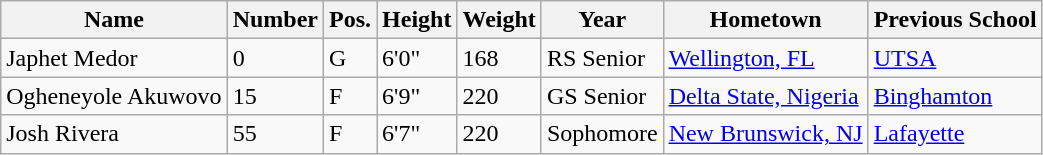<table class="wikitable sortable">
<tr>
<th>Name</th>
<th>Number</th>
<th>Pos.</th>
<th>Height</th>
<th>Weight</th>
<th>Year</th>
<th>Hometown</th>
<th class="unsortable">Previous School</th>
</tr>
<tr>
<td>Japhet Medor</td>
<td>0</td>
<td>G</td>
<td>6'0"</td>
<td>168</td>
<td>RS Senior</td>
<td><a href='#'>Wellington, FL</a></td>
<td><a href='#'>UTSA</a></td>
</tr>
<tr>
<td>Ogheneyole Akuwovo</td>
<td>15</td>
<td>F</td>
<td>6'9"</td>
<td>220</td>
<td>GS Senior</td>
<td><a href='#'>Delta State, Nigeria</a></td>
<td><a href='#'>Binghamton</a></td>
</tr>
<tr>
<td>Josh Rivera</td>
<td>55</td>
<td>F</td>
<td>6'7"</td>
<td>220</td>
<td>Sophomore</td>
<td><a href='#'>New Brunswick, NJ</a></td>
<td><a href='#'>Lafayette</a></td>
</tr>
</table>
